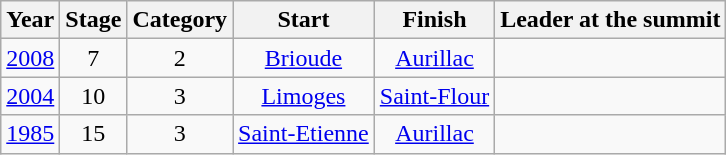<table class="wikitable" style="text-align: center;">
<tr>
<th>Year</th>
<th>Stage</th>
<th>Category</th>
<th>Start</th>
<th>Finish</th>
<th>Leader at the summit</th>
</tr>
<tr>
<td><a href='#'>2008</a></td>
<td>7</td>
<td>2</td>
<td><a href='#'>Brioude</a></td>
<td><a href='#'>Aurillac</a></td>
<td align=left></td>
</tr>
<tr>
<td><a href='#'>2004</a></td>
<td>10</td>
<td>3</td>
<td><a href='#'>Limoges</a></td>
<td><a href='#'>Saint-Flour</a></td>
<td align=left></td>
</tr>
<tr>
<td><a href='#'>1985</a></td>
<td>15</td>
<td>3</td>
<td><a href='#'>Saint-Etienne</a></td>
<td><a href='#'>Aurillac</a></td>
<td align=left></td>
</tr>
</table>
